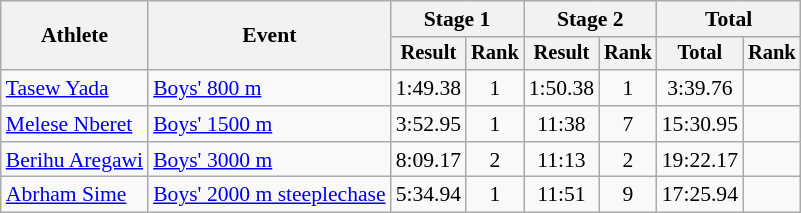<table class="wikitable" style="font-size:90%">
<tr>
<th rowspan=2>Athlete</th>
<th rowspan=2>Event</th>
<th colspan=2>Stage 1</th>
<th colspan=2>Stage 2</th>
<th colspan=2>Total</th>
</tr>
<tr style="font-size:95%">
<th>Result</th>
<th>Rank</th>
<th>Result</th>
<th>Rank</th>
<th>Total</th>
<th>Rank</th>
</tr>
<tr align=center>
<td align=left><a href='#'>Tasew Yada</a></td>
<td align=left><a href='#'>Boys' 800 m</a></td>
<td>1:49.38</td>
<td>1</td>
<td>1:50.38</td>
<td>1</td>
<td>3:39.76</td>
<td></td>
</tr>
<tr align=center>
<td align=left><a href='#'>Melese Nberet</a></td>
<td align=left><a href='#'>Boys' 1500 m</a></td>
<td>3:52.95</td>
<td>1</td>
<td>11:38</td>
<td>7</td>
<td>15:30.95</td>
<td></td>
</tr>
<tr align=center>
<td align=left><a href='#'>Berihu Aregawi</a></td>
<td align=left><a href='#'>Boys' 3000 m</a></td>
<td>8:09.17</td>
<td>2</td>
<td>11:13</td>
<td>2</td>
<td>19:22.17</td>
<td></td>
</tr>
<tr align=center>
<td align=left><a href='#'>Abrham Sime</a></td>
<td align=left><a href='#'>Boys' 2000 m steeplechase</a></td>
<td>5:34.94</td>
<td>1</td>
<td>11:51</td>
<td>9</td>
<td>17:25.94</td>
<td></td>
</tr>
</table>
